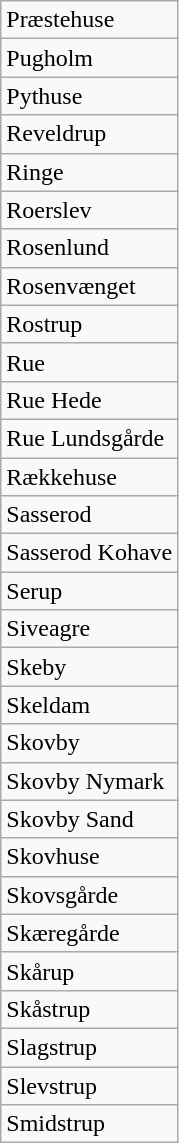<table class="wikitable" style="float:left; margin-right:1em">
<tr>
<td>Præstehuse</td>
</tr>
<tr>
<td>Pugholm</td>
</tr>
<tr>
<td>Pythuse</td>
</tr>
<tr>
<td>Reveldrup</td>
</tr>
<tr>
<td>Ringe</td>
</tr>
<tr>
<td>Roerslev</td>
</tr>
<tr>
<td>Rosenlund</td>
</tr>
<tr>
<td>Rosenvænget</td>
</tr>
<tr>
<td>Rostrup</td>
</tr>
<tr>
<td>Rue</td>
</tr>
<tr>
<td>Rue Hede</td>
</tr>
<tr>
<td>Rue Lundsgårde</td>
</tr>
<tr>
<td>Rækkehuse</td>
</tr>
<tr>
<td>Sasserod</td>
</tr>
<tr>
<td>Sasserod Kohave</td>
</tr>
<tr>
<td>Serup</td>
</tr>
<tr>
<td>Siveagre</td>
</tr>
<tr>
<td>Skeby</td>
</tr>
<tr>
<td>Skeldam</td>
</tr>
<tr>
<td>Skovby</td>
</tr>
<tr>
<td>Skovby Nymark</td>
</tr>
<tr>
<td>Skovby Sand</td>
</tr>
<tr>
<td>Skovhuse</td>
</tr>
<tr>
<td>Skovsgårde</td>
</tr>
<tr>
<td>Skæregårde</td>
</tr>
<tr>
<td>Skårup</td>
</tr>
<tr>
<td>Skåstrup</td>
</tr>
<tr>
<td>Slagstrup</td>
</tr>
<tr>
<td>Slevstrup</td>
</tr>
<tr>
<td>Smidstrup</td>
</tr>
</table>
